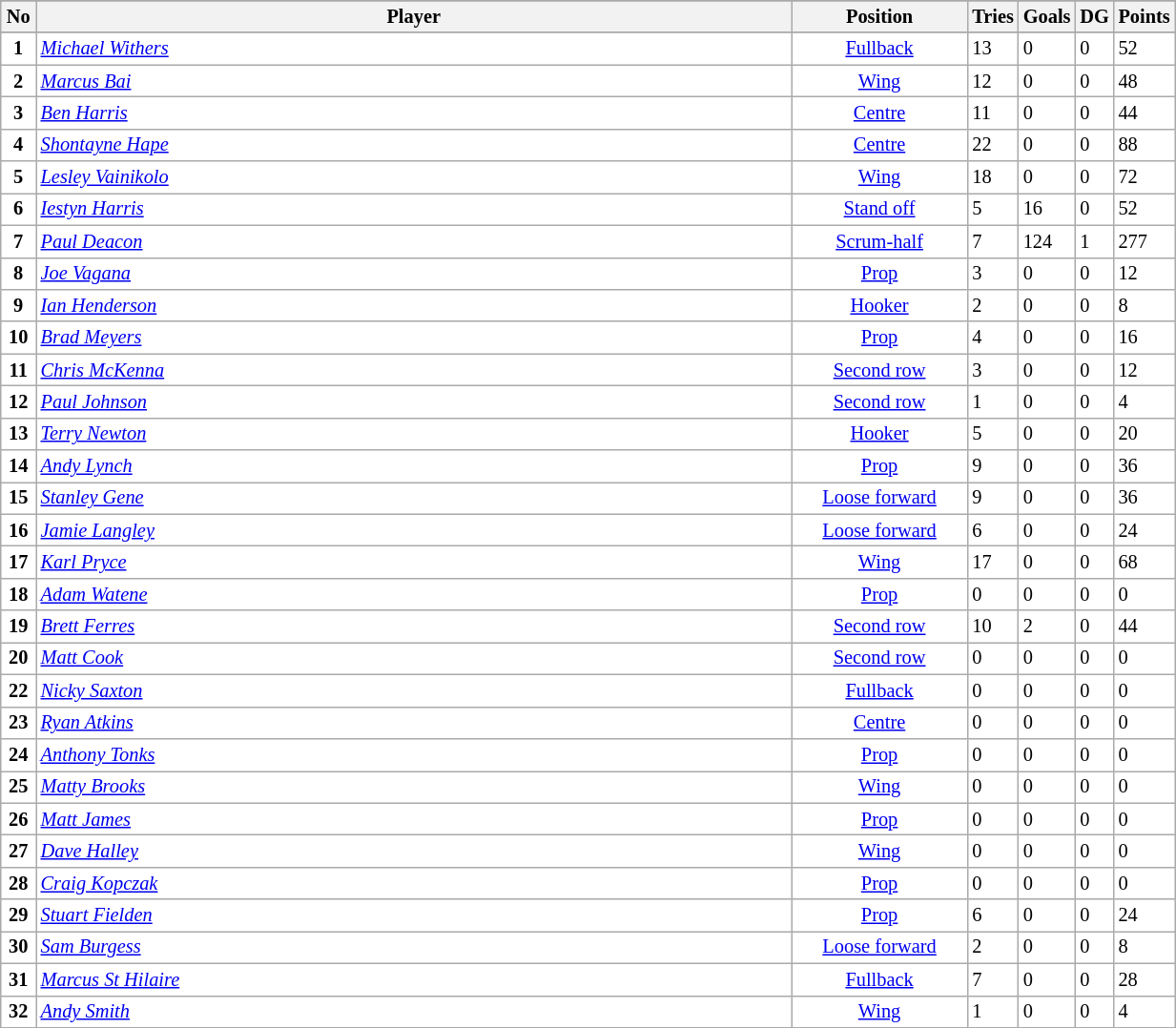<table class="wikitable sortable" width="65%" style="font-size:85%">
<tr bgcolor="#efefef">
</tr>
<tr bgcolor="#efefef">
<th width=3%>No</th>
<th !width=47%>Player</th>
<th width=15%>Position</th>
<th width="20">Tries</th>
<th width="20">Goals</th>
<th width="20">DG</th>
<th width="20">Points</th>
</tr>
<tr bgcolor=#FFFFFF>
</tr>
<tr bgcolor=#FFFFFF>
<td align=center><strong>1</strong></td>
<td><em><a href='#'>Michael Withers</a></em></td>
<td align=center><a href='#'>Fullback</a></td>
<td align=centre>13</td>
<td align=centre>0</td>
<td align=centre>0</td>
<td align=centre>52</td>
</tr>
<tr bgcolor=#FFFFFF>
<td align=center><strong>2</strong></td>
<td><em><a href='#'>Marcus Bai</a></em></td>
<td align=center><a href='#'>Wing</a></td>
<td align=centre>12</td>
<td align=centre>0</td>
<td align=centre>0</td>
<td align=centre>48</td>
</tr>
<tr bgcolor=#FFFFFF>
<td align=center><strong>3</strong></td>
<td><em><a href='#'>Ben Harris</a></em></td>
<td align=center><a href='#'>Centre</a></td>
<td align=centre>11</td>
<td align=centre>0</td>
<td align=centre>0</td>
<td align=centre>44</td>
</tr>
<tr bgcolor=#FFFFFF>
<td align=center><strong>4</strong></td>
<td><em><a href='#'>Shontayne Hape</a></em></td>
<td align=center><a href='#'>Centre</a></td>
<td align=centre>22</td>
<td align=centre>0</td>
<td align=centre>0</td>
<td align=centre>88</td>
</tr>
<tr bgcolor=#FFFFFF>
<td align=center><strong>5</strong></td>
<td><em><a href='#'>Lesley Vainikolo</a></em></td>
<td align=center><a href='#'>Wing</a></td>
<td align=centre>18</td>
<td align=centre>0</td>
<td align=centre>0</td>
<td align=centre>72</td>
</tr>
<tr bgcolor=#FFFFFF>
<td align=center><strong>6</strong></td>
<td><em><a href='#'>Iestyn Harris</a></em></td>
<td align=center><a href='#'>Stand off</a></td>
<td align=centre>5</td>
<td align=centre>16</td>
<td align=centre>0</td>
<td align=centre>52</td>
</tr>
<tr bgcolor=#FFFFFF>
<td align=center><strong>7</strong></td>
<td><em><a href='#'>Paul Deacon</a></em></td>
<td align=center><a href='#'>Scrum-half</a></td>
<td align=centre>7</td>
<td align=centre>124</td>
<td align=centre>1</td>
<td align=centre>277</td>
</tr>
<tr bgcolor=#FFFFFF>
<td align=center><strong>8</strong></td>
<td><em><a href='#'>Joe Vagana</a></em></td>
<td align=center><a href='#'>Prop</a></td>
<td align=centre>3</td>
<td align=centre>0</td>
<td align=centre>0</td>
<td align=centre>12</td>
</tr>
<tr bgcolor=#FFFFFF>
<td align=center><strong>9</strong></td>
<td><em><a href='#'>Ian Henderson</a></em></td>
<td align=center><a href='#'>Hooker</a></td>
<td align=centre>2</td>
<td align=centre>0</td>
<td align=centre>0</td>
<td align=centre>8</td>
</tr>
<tr bgcolor=#FFFFFF>
<td align=center><strong>10</strong></td>
<td><em><a href='#'>Brad Meyers</a></em></td>
<td align=center><a href='#'>Prop</a></td>
<td align=centre>4</td>
<td align=centre>0</td>
<td align=centre>0</td>
<td align=centre>16</td>
</tr>
<tr bgcolor=#FFFFFF>
<td align=center><strong>11</strong></td>
<td><em><a href='#'>Chris McKenna</a></em></td>
<td align=center><a href='#'>Second row</a></td>
<td align=centre>3</td>
<td align=centre>0</td>
<td align=centre>0</td>
<td align=centre>12</td>
</tr>
<tr bgcolor=#FFFFFF>
<td align=center><strong>12</strong></td>
<td><em><a href='#'>Paul Johnson</a></em></td>
<td align=center><a href='#'>Second row</a></td>
<td align=centre>1</td>
<td align=centre>0</td>
<td align=centre>0</td>
<td align=centre>4</td>
</tr>
<tr bgcolor=#FFFFFF>
<td align=center><strong>13</strong></td>
<td><em><a href='#'>Terry Newton</a></em></td>
<td align=center><a href='#'>Hooker</a></td>
<td align=centre>5</td>
<td align=centre>0</td>
<td align=centre>0</td>
<td align=centre>20</td>
</tr>
<tr bgcolor=#FFFFFF>
<td align=center><strong>14</strong></td>
<td><em><a href='#'>Andy Lynch</a></em></td>
<td align=center><a href='#'>Prop</a></td>
<td align=centre>9</td>
<td align=centre>0</td>
<td align=centre>0</td>
<td align=centre>36</td>
</tr>
<tr bgcolor=#FFFFFF>
<td align=center><strong>15</strong></td>
<td><em><a href='#'>Stanley Gene</a></em></td>
<td align=center><a href='#'>Loose forward</a></td>
<td align=centre>9</td>
<td align=centre>0</td>
<td align=centre>0</td>
<td align=centre>36</td>
</tr>
<tr bgcolor=#FFFFFF>
<td align=center><strong>16</strong></td>
<td><em><a href='#'>Jamie Langley</a></em></td>
<td align=center><a href='#'>Loose forward</a></td>
<td align=centre>6</td>
<td align=centre>0</td>
<td align=centre>0</td>
<td align=centre>24</td>
</tr>
<tr bgcolor=#FFFFFF>
<td align=center><strong>17</strong></td>
<td><em><a href='#'>Karl Pryce</a></em></td>
<td align=center><a href='#'>Wing</a></td>
<td align=centre>17</td>
<td align=centre>0</td>
<td align=centre>0</td>
<td align=centre>68</td>
</tr>
<tr bgcolor=#FFFFFF>
<td align=center><strong>18</strong></td>
<td><em><a href='#'>Adam Watene</a></em></td>
<td align=center><a href='#'>Prop</a></td>
<td align=centre>0</td>
<td align=centre>0</td>
<td align=centre>0</td>
<td align=centre>0</td>
</tr>
<tr bgcolor=#FFFFFF>
<td align=center><strong>19</strong></td>
<td><em><a href='#'>Brett Ferres</a></em></td>
<td align=center><a href='#'>Second row</a></td>
<td align=centre>10</td>
<td align=centre>2</td>
<td align=centre>0</td>
<td align=centre>44</td>
</tr>
<tr bgcolor=#FFFFFF>
<td align=center><strong>20</strong></td>
<td><em><a href='#'>Matt Cook</a></em></td>
<td align=center><a href='#'>Second row</a></td>
<td align=centre>0</td>
<td align=centre>0</td>
<td align=centre>0</td>
<td align=centre>0</td>
</tr>
<tr bgcolor=#FFFFFF>
<td align=center><strong>22</strong></td>
<td><em><a href='#'>Nicky Saxton</a></em></td>
<td align=center><a href='#'>Fullback</a></td>
<td align=centre>0</td>
<td align=centre>0</td>
<td align=centre>0</td>
<td align=centre>0</td>
</tr>
<tr bgcolor=#FFFFFF>
<td align=center><strong>23</strong></td>
<td><em><a href='#'>Ryan Atkins</a></em></td>
<td align=center><a href='#'>Centre</a></td>
<td align=centre>0</td>
<td align=centre>0</td>
<td align=centre>0</td>
<td align=centre>0</td>
</tr>
<tr bgcolor=#FFFFFF>
<td align=center><strong>24</strong></td>
<td><em><a href='#'>Anthony Tonks</a></em></td>
<td align=center><a href='#'>Prop</a></td>
<td align=centre>0</td>
<td align=centre>0</td>
<td align=centre>0</td>
<td align=centre>0</td>
</tr>
<tr bgcolor=#FFFFFF>
<td align=center><strong>25</strong></td>
<td><em><a href='#'>Matty Brooks</a></em></td>
<td align=center><a href='#'>Wing</a></td>
<td align=centre>0</td>
<td align=centre>0</td>
<td align=centre>0</td>
<td align=centre>0</td>
</tr>
<tr bgcolor=#FFFFFF>
<td align=center><strong>26</strong></td>
<td><em><a href='#'>Matt James</a></em></td>
<td align=center><a href='#'>Prop</a></td>
<td align=centre>0</td>
<td align=centre>0</td>
<td align=centre>0</td>
<td align=centre>0</td>
</tr>
<tr bgcolor=#FFFFFF>
<td align=center><strong>27</strong></td>
<td><em><a href='#'>Dave Halley</a></em></td>
<td align=center><a href='#'>Wing</a></td>
<td align=centre>0</td>
<td align=centre>0</td>
<td align=centre>0</td>
<td align=centre>0</td>
</tr>
<tr bgcolor=#FFFFFF>
<td align=center><strong>28</strong></td>
<td><em><a href='#'>Craig Kopczak</a></em></td>
<td align=center><a href='#'>Prop</a></td>
<td align=centre>0</td>
<td align=centre>0</td>
<td align=centre>0</td>
<td align=centre>0</td>
</tr>
<tr bgcolor=#FFFFFF>
<td align=center><strong>29</strong></td>
<td><em><a href='#'>Stuart Fielden</a></em></td>
<td align=center><a href='#'>Prop</a></td>
<td align=centre>6</td>
<td align=centre>0</td>
<td align=centre>0</td>
<td align=centre>24</td>
</tr>
<tr bgcolor=#FFFFFF>
<td align=center><strong>30</strong></td>
<td><em><a href='#'>Sam Burgess</a></em></td>
<td align=center><a href='#'>Loose forward</a></td>
<td align=centre>2</td>
<td align=centre>0</td>
<td align=centre>0</td>
<td align=centre>8</td>
</tr>
<tr bgcolor=#FFFFFF>
<td align=center><strong>31</strong></td>
<td><em><a href='#'>Marcus St Hilaire</a></em></td>
<td align=center><a href='#'>Fullback</a></td>
<td align=centre>7</td>
<td align=centre>0</td>
<td align=centre>0</td>
<td align=centre>28</td>
</tr>
<tr bgcolor=#FFFFFF>
<td align=center><strong>32</strong></td>
<td><em><a href='#'>Andy Smith</a></em></td>
<td align=center><a href='#'>Wing</a></td>
<td align=centre>1</td>
<td align=centre>0</td>
<td align=centre>0</td>
<td align=centre>4</td>
</tr>
</table>
